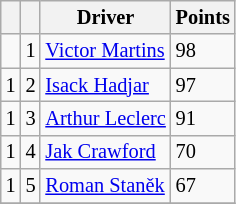<table class="wikitable" style="font-size: 85%;">
<tr>
<th></th>
<th></th>
<th>Driver</th>
<th>Points</th>
</tr>
<tr>
<td align="left"></td>
<td align="center">1</td>
<td> <a href='#'>Victor Martins</a></td>
<td>98</td>
</tr>
<tr>
<td align="left"> 1</td>
<td align="center">2</td>
<td> <a href='#'>Isack Hadjar</a></td>
<td>97</td>
</tr>
<tr>
<td align="left"> 1</td>
<td align="center">3</td>
<td> <a href='#'>Arthur Leclerc</a></td>
<td>91</td>
</tr>
<tr>
<td align="left"> 1</td>
<td align="center">4</td>
<td> <a href='#'>Jak Crawford</a></td>
<td>70</td>
</tr>
<tr>
<td align="left"> 1</td>
<td align="center">5</td>
<td> <a href='#'>Roman Staněk</a></td>
<td>67</td>
</tr>
<tr>
</tr>
</table>
